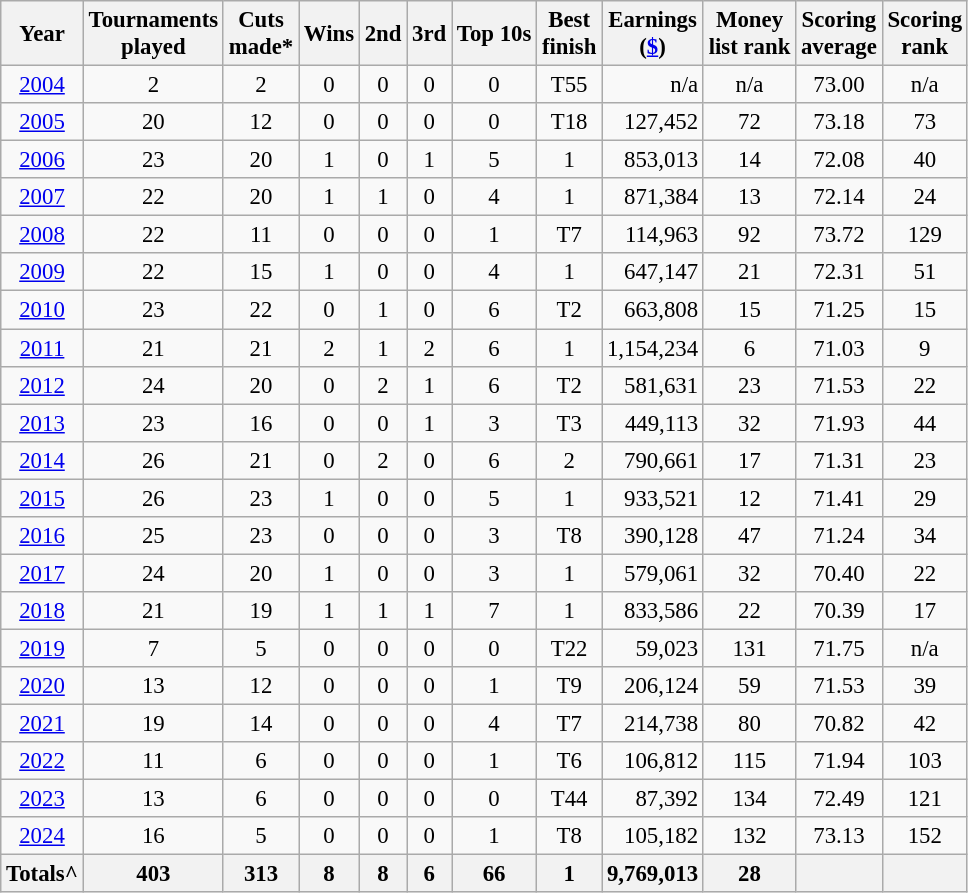<table class="wikitable" style="text-align:center; font-size: 95%;">
<tr>
<th>Year</th>
<th>Tournaments <br>played</th>
<th>Cuts <br>made*</th>
<th>Wins</th>
<th>2nd</th>
<th>3rd</th>
<th>Top 10s</th>
<th>Best <br>finish</th>
<th>Earnings<br>(<a href='#'>$</a>)</th>
<th>Money <br>list rank</th>
<th>Scoring <br>average</th>
<th>Scoring <br>rank</th>
</tr>
<tr>
<td><a href='#'>2004</a></td>
<td>2</td>
<td>2</td>
<td>0</td>
<td>0</td>
<td>0</td>
<td>0</td>
<td>T55</td>
<td align=right>n/a</td>
<td>n/a</td>
<td>73.00</td>
<td>n/a</td>
</tr>
<tr>
<td><a href='#'>2005</a></td>
<td>20</td>
<td>12</td>
<td>0</td>
<td>0</td>
<td>0</td>
<td>0</td>
<td>T18</td>
<td align=right>127,452</td>
<td>72</td>
<td>73.18</td>
<td>73</td>
</tr>
<tr>
<td><a href='#'>2006</a></td>
<td>23</td>
<td>20</td>
<td>1</td>
<td>0</td>
<td>1</td>
<td>5</td>
<td>1</td>
<td align=right>853,013</td>
<td>14</td>
<td>72.08</td>
<td>40</td>
</tr>
<tr>
<td><a href='#'>2007</a></td>
<td>22</td>
<td>20</td>
<td>1</td>
<td>1</td>
<td>0</td>
<td>4</td>
<td>1</td>
<td align=right>871,384</td>
<td>13</td>
<td>72.14</td>
<td>24</td>
</tr>
<tr>
<td><a href='#'>2008</a></td>
<td>22</td>
<td>11</td>
<td>0</td>
<td>0</td>
<td>0</td>
<td>1</td>
<td>T7</td>
<td align=right>114,963</td>
<td>92</td>
<td>73.72</td>
<td>129</td>
</tr>
<tr>
<td><a href='#'>2009</a></td>
<td>22</td>
<td>15</td>
<td>1</td>
<td>0</td>
<td>0</td>
<td>4</td>
<td>1</td>
<td align=right>647,147</td>
<td>21</td>
<td>72.31</td>
<td>51</td>
</tr>
<tr>
<td><a href='#'>2010</a></td>
<td>23</td>
<td>22</td>
<td>0</td>
<td>1</td>
<td>0</td>
<td>6</td>
<td>T2</td>
<td align=right>663,808</td>
<td>15</td>
<td>71.25</td>
<td>15</td>
</tr>
<tr>
<td><a href='#'>2011</a></td>
<td>21</td>
<td>21</td>
<td>2</td>
<td>1</td>
<td>2</td>
<td>6</td>
<td>1</td>
<td align=right>1,154,234</td>
<td>6</td>
<td>71.03</td>
<td>9</td>
</tr>
<tr>
<td><a href='#'>2012</a></td>
<td>24</td>
<td>20</td>
<td>0</td>
<td>2</td>
<td>1</td>
<td>6</td>
<td>T2</td>
<td align=right>581,631</td>
<td>23</td>
<td>71.53</td>
<td>22</td>
</tr>
<tr>
<td><a href='#'>2013</a></td>
<td>23</td>
<td>16</td>
<td>0</td>
<td>0</td>
<td>1</td>
<td>3</td>
<td>T3</td>
<td align=right>449,113</td>
<td>32</td>
<td>71.93</td>
<td>44</td>
</tr>
<tr>
<td><a href='#'>2014</a></td>
<td>26</td>
<td>21</td>
<td>0</td>
<td>2</td>
<td>0</td>
<td>6</td>
<td>2</td>
<td align=right>790,661</td>
<td>17</td>
<td>71.31</td>
<td>23</td>
</tr>
<tr>
<td><a href='#'>2015</a></td>
<td>26</td>
<td>23</td>
<td>1</td>
<td>0</td>
<td>0</td>
<td>5</td>
<td>1</td>
<td align=right>933,521</td>
<td>12</td>
<td>71.41</td>
<td>29</td>
</tr>
<tr>
<td><a href='#'>2016</a></td>
<td>25</td>
<td>23</td>
<td>0</td>
<td>0</td>
<td>0</td>
<td>3</td>
<td>T8</td>
<td align=right>390,128</td>
<td>47</td>
<td>71.24</td>
<td>34</td>
</tr>
<tr>
<td><a href='#'>2017</a></td>
<td>24</td>
<td>20</td>
<td>1</td>
<td>0</td>
<td>0</td>
<td>3</td>
<td>1</td>
<td align=right>579,061</td>
<td>32</td>
<td>70.40</td>
<td>22</td>
</tr>
<tr>
<td><a href='#'>2018</a></td>
<td>21</td>
<td>19</td>
<td>1</td>
<td>1</td>
<td>1</td>
<td>7</td>
<td>1</td>
<td align=right>833,586</td>
<td>22</td>
<td>70.39</td>
<td>17</td>
</tr>
<tr>
<td><a href='#'>2019</a></td>
<td>7</td>
<td>5</td>
<td>0</td>
<td>0</td>
<td>0</td>
<td>0</td>
<td>T22</td>
<td align=right>59,023</td>
<td>131</td>
<td>71.75</td>
<td>n/a</td>
</tr>
<tr>
<td><a href='#'>2020</a></td>
<td>13</td>
<td>12</td>
<td>0</td>
<td>0</td>
<td>0</td>
<td>1</td>
<td>T9</td>
<td align=right>206,124</td>
<td>59</td>
<td>71.53</td>
<td>39</td>
</tr>
<tr>
<td><a href='#'>2021</a></td>
<td>19</td>
<td>14</td>
<td>0</td>
<td>0</td>
<td>0</td>
<td>4</td>
<td>T7</td>
<td align=right>214,738</td>
<td>80</td>
<td>70.82</td>
<td>42</td>
</tr>
<tr>
<td><a href='#'>2022</a></td>
<td>11</td>
<td>6</td>
<td>0</td>
<td>0</td>
<td>0</td>
<td>1</td>
<td>T6</td>
<td align=right>106,812</td>
<td>115</td>
<td>71.94</td>
<td>103</td>
</tr>
<tr>
<td><a href='#'>2023</a></td>
<td>13</td>
<td>6</td>
<td>0</td>
<td>0</td>
<td>0</td>
<td>0</td>
<td>T44</td>
<td align=right>87,392</td>
<td>134</td>
<td>72.49</td>
<td>121</td>
</tr>
<tr>
<td><a href='#'>2024</a></td>
<td>16</td>
<td>5</td>
<td>0</td>
<td>0</td>
<td>0</td>
<td>1</td>
<td>T8</td>
<td align=right>105,182</td>
<td>132</td>
<td>73.13</td>
<td>152</td>
</tr>
<tr>
<th>Totals^</th>
<th>403</th>
<th>313</th>
<th>8</th>
<th>8</th>
<th>6</th>
<th>66</th>
<th>1</th>
<th>9,769,013</th>
<th>28</th>
<th></th>
<th></th>
</tr>
</table>
